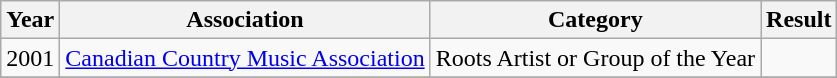<table class="wikitable">
<tr>
<th>Year</th>
<th>Association</th>
<th>Category</th>
<th>Result</th>
</tr>
<tr>
<td>2001</td>
<td><a href='#'>Canadian Country Music Association</a></td>
<td>Roots Artist or Group of the Year</td>
<td></td>
</tr>
<tr>
</tr>
</table>
